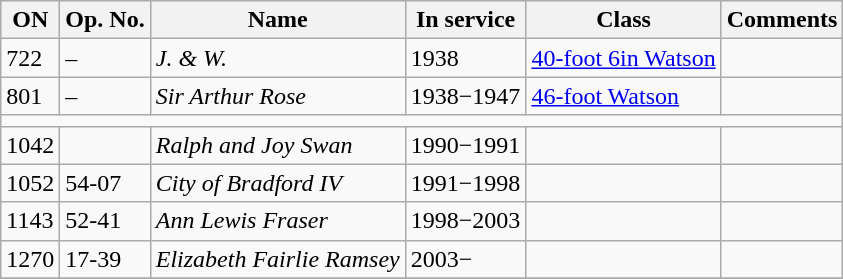<table class="wikitable">
<tr>
<th>ON</th>
<th>Op. No.</th>
<th>Name</th>
<th>In service</th>
<th>Class</th>
<th>Comments</th>
</tr>
<tr>
<td>722</td>
<td>–</td>
<td><em>J. & W.</em></td>
<td>1938</td>
<td><a href='#'>40-foot 6in Watson</a></td>
<td></td>
</tr>
<tr>
<td>801</td>
<td>–</td>
<td><em>Sir Arthur Rose</em></td>
<td>1938−1947</td>
<td><a href='#'>46-foot Watson</a></td>
<td></td>
</tr>
<tr>
<td colspan=6 style=" text-align: center;"></td>
</tr>
<tr>
<td>1042</td>
<td></td>
<td><em>Ralph and Joy Swan</em></td>
<td>1990−1991</td>
<td></td>
<td></td>
</tr>
<tr>
<td>1052</td>
<td>54-07</td>
<td><em>City of Bradford IV</em></td>
<td>1991−1998</td>
<td></td>
<td></td>
</tr>
<tr>
<td>1143</td>
<td>52-41</td>
<td><em>Ann Lewis Fraser</em></td>
<td>1998−2003</td>
<td></td>
<td></td>
</tr>
<tr>
<td>1270</td>
<td>17-39</td>
<td><em>Elizabeth Fairlie Ramsey</em></td>
<td>2003−</td>
<td></td>
<td></td>
</tr>
<tr>
</tr>
</table>
